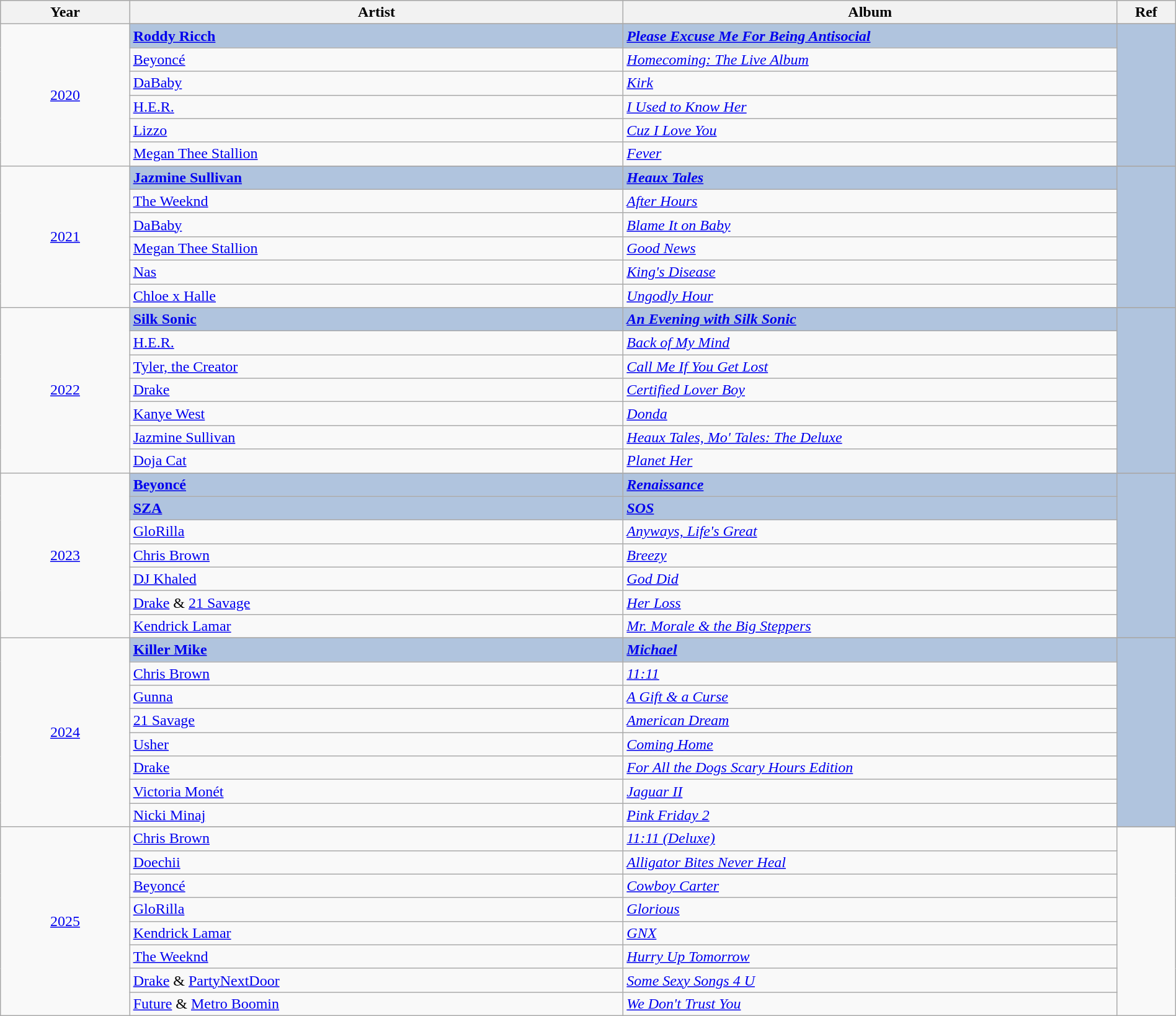<table class="wikitable" style="width:100%;">
<tr style="background:#bebebe;">
<th style="width:11%;">Year</th>
<th style="width:42%;">Artist</th>
<th style="width:42%;">Album</th>
<th style="width:5%;">Ref</th>
</tr>
<tr>
<td rowspan="7" align="center"><a href='#'>2020</a></td>
</tr>
<tr style="background:#B0C4DE">
<td><strong><a href='#'>Roddy Ricch</a></strong></td>
<td><strong><em><a href='#'>Please Excuse Me For Being Antisocial</a></em></strong></td>
<td rowspan="6" align="center"></td>
</tr>
<tr>
<td><a href='#'>Beyoncé</a></td>
<td><em><a href='#'>Homecoming: The Live Album</a></em></td>
</tr>
<tr>
<td><a href='#'>DaBaby</a></td>
<td><em><a href='#'>Kirk</a></em></td>
</tr>
<tr>
<td><a href='#'>H.E.R.</a></td>
<td><em><a href='#'>I Used to Know Her</a></em></td>
</tr>
<tr>
<td><a href='#'>Lizzo</a></td>
<td><em><a href='#'>Cuz I Love You</a></em></td>
</tr>
<tr>
<td><a href='#'>Megan Thee Stallion</a></td>
<td><em><a href='#'>Fever</a></em></td>
</tr>
<tr>
<td rowspan="7" align="center"><a href='#'>2021</a></td>
</tr>
<tr style="background:#B0C4DE">
<td><strong><a href='#'>Jazmine Sullivan</a></strong></td>
<td><strong><em><a href='#'>Heaux Tales</a></em></strong></td>
<td rowspan="6" align="center"></td>
</tr>
<tr>
<td><a href='#'>The Weeknd</a></td>
<td><em><a href='#'>After Hours</a></em></td>
</tr>
<tr>
<td><a href='#'>DaBaby</a></td>
<td><em><a href='#'>Blame It on Baby</a></em></td>
</tr>
<tr>
<td><a href='#'>Megan Thee Stallion</a></td>
<td><em><a href='#'>Good News</a></em></td>
</tr>
<tr>
<td><a href='#'>Nas</a></td>
<td><em><a href='#'>King's Disease</a></em></td>
</tr>
<tr>
<td><a href='#'>Chloe x Halle</a></td>
<td><em><a href='#'>Ungodly Hour</a></em></td>
</tr>
<tr>
<td rowspan="8" align="center"><a href='#'>2022</a></td>
</tr>
<tr style="background:#B0C4DE">
<td><strong><a href='#'>Silk Sonic</a></strong></td>
<td><strong><em><a href='#'>An Evening with Silk Sonic</a></em></strong></td>
<td rowspan="7" align="center"></td>
</tr>
<tr>
<td><a href='#'>H.E.R.</a></td>
<td><em><a href='#'>Back of My Mind</a></em></td>
</tr>
<tr>
<td><a href='#'>Tyler, the Creator</a></td>
<td><em><a href='#'>Call Me If You Get Lost</a></em></td>
</tr>
<tr>
<td><a href='#'>Drake</a></td>
<td><em><a href='#'>Certified Lover Boy</a></em></td>
</tr>
<tr>
<td><a href='#'>Kanye West</a></td>
<td><em><a href='#'>Donda</a></em></td>
</tr>
<tr>
<td><a href='#'>Jazmine Sullivan</a></td>
<td><em><a href='#'>Heaux Tales, Mo' Tales: The Deluxe</a></em></td>
</tr>
<tr>
<td><a href='#'>Doja Cat</a></td>
<td><em><a href='#'>Planet Her</a></em></td>
</tr>
<tr>
<td rowspan="8" align="center"><a href='#'>2023</a></td>
</tr>
<tr style="background:#B0C4DE">
<td><strong><a href='#'>Beyoncé</a></strong></td>
<td><strong><em><a href='#'>Renaissance</a></em></strong></td>
<td rowspan="7" align="center"></td>
</tr>
<tr style="background:#B0C4DE">
<td><strong><a href='#'>SZA</a></strong></td>
<td><strong><em><a href='#'>SOS</a></em></strong></td>
</tr>
<tr>
<td><a href='#'>GloRilla</a></td>
<td><em><a href='#'>Anyways, Life's Great</a></em></td>
</tr>
<tr>
<td><a href='#'>Chris Brown</a></td>
<td><em><a href='#'>Breezy</a></em></td>
</tr>
<tr>
<td><a href='#'>DJ Khaled</a></td>
<td><em><a href='#'>God Did</a></em></td>
</tr>
<tr>
<td><a href='#'>Drake</a> & <a href='#'>21 Savage</a></td>
<td><em><a href='#'>Her Loss</a></em></td>
</tr>
<tr>
<td><a href='#'>Kendrick Lamar</a></td>
<td><em><a href='#'>Mr. Morale & the Big Steppers</a></em></td>
</tr>
<tr>
<td rowspan="9" align="center"><a href='#'>2024</a></td>
</tr>
<tr style="background:#B0C4DE">
<td><strong><a href='#'>Killer Mike</a></strong></td>
<td><strong><em><a href='#'>Michael</a></em></strong></td>
<td rowspan="8" align="center"></td>
</tr>
<tr>
<td><a href='#'>Chris Brown</a></td>
<td><em><a href='#'>11:11</a></em></td>
</tr>
<tr>
<td><a href='#'>Gunna</a></td>
<td><em><a href='#'>A Gift & a Curse</a></em></td>
</tr>
<tr>
<td><a href='#'>21 Savage</a></td>
<td><em><a href='#'>American Dream</a></em></td>
</tr>
<tr>
<td><a href='#'>Usher</a></td>
<td><em><a href='#'>Coming Home</a></em></td>
</tr>
<tr>
<td><a href='#'>Drake</a></td>
<td><em><a href='#'>For All the Dogs Scary Hours Edition</a></em></td>
</tr>
<tr>
<td><a href='#'>Victoria Monét</a></td>
<td><em><a href='#'>Jaguar II</a></em></td>
</tr>
<tr>
<td><a href='#'>Nicki Minaj</a></td>
<td><em><a href='#'>Pink Friday 2</a></em></td>
</tr>
<tr>
<td rowspan="9" align="center"><a href='#'>2025</a></td>
</tr>
<tr>
<td><a href='#'>Chris Brown</a></td>
<td><em><a href='#'>11:11 (Deluxe)</a></em></td>
<td rowspan="8" align="center"></td>
</tr>
<tr>
<td><a href='#'>Doechii</a></td>
<td><em><a href='#'>Alligator Bites Never Heal</a></em></td>
</tr>
<tr>
<td><a href='#'>Beyoncé</a></td>
<td><em><a href='#'>Cowboy Carter</a></em></td>
</tr>
<tr>
<td><a href='#'>GloRilla</a></td>
<td><em><a href='#'>Glorious</a></em></td>
</tr>
<tr>
<td><a href='#'>Kendrick Lamar</a></td>
<td><em><a href='#'>GNX</a></em></td>
</tr>
<tr>
<td><a href='#'>The Weeknd</a></td>
<td><em><a href='#'>Hurry Up Tomorrow</a></em></td>
</tr>
<tr>
<td><a href='#'>Drake</a> & <a href='#'>PartyNextDoor</a></td>
<td><em><a href='#'>Some Sexy Songs 4 U</a></em></td>
</tr>
<tr>
<td><a href='#'>Future</a> & <a href='#'>Metro Boomin</a></td>
<td><em><a href='#'>We Don't Trust You</a></em></td>
</tr>
</table>
